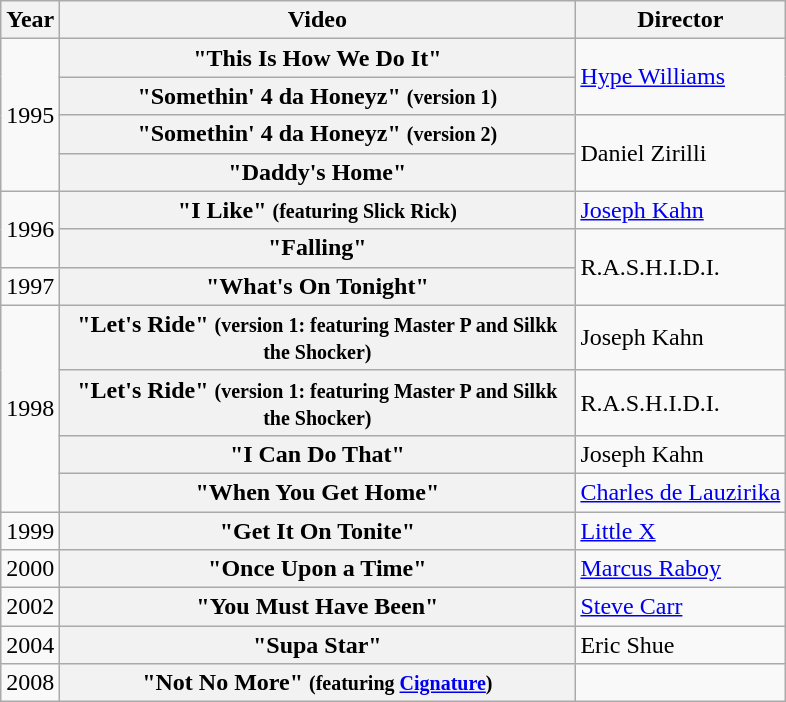<table class="wikitable plainrowheaders">
<tr>
<th>Year</th>
<th style="width:21em;">Video</th>
<th>Director</th>
</tr>
<tr>
<td rowspan="4">1995</td>
<th scope="row">"This Is How We Do It"</th>
<td rowspan="2"><a href='#'>Hype Williams</a></td>
</tr>
<tr>
<th scope="row">"Somethin' 4 da Honeyz" <small>(version 1)</small></th>
</tr>
<tr>
<th scope="row">"Somethin' 4 da Honeyz" <small>(version 2)</small></th>
<td rowspan="2">Daniel Zirilli</td>
</tr>
<tr>
<th scope="row">"Daddy's Home"</th>
</tr>
<tr>
<td rowspan="2">1996</td>
<th scope="row">"I Like" <small>(featuring Slick Rick)</small></th>
<td><a href='#'>Joseph Kahn</a></td>
</tr>
<tr>
<th scope="row">"Falling"</th>
<td rowspan="2">R.A.S.H.I.D.I.</td>
</tr>
<tr>
<td>1997</td>
<th scope="row">"What's On Tonight"</th>
</tr>
<tr>
<td rowspan="4">1998</td>
<th scope="row">"Let's Ride" <small>(version 1: featuring Master P and Silkk the Shocker)</small></th>
<td>Joseph Kahn</td>
</tr>
<tr>
<th scope="row">"Let's Ride" <small>(version 1: featuring Master P and Silkk the Shocker)</small></th>
<td>R.A.S.H.I.D.I.</td>
</tr>
<tr>
<th scope="row">"I Can Do That"</th>
<td>Joseph Kahn</td>
</tr>
<tr>
<th scope="row">"When You Get Home"</th>
<td><a href='#'>Charles de Lauzirika</a></td>
</tr>
<tr>
<td>1999</td>
<th scope="row">"Get It On Tonite"</th>
<td><a href='#'>Little X</a></td>
</tr>
<tr>
<td>2000</td>
<th scope="row">"Once Upon a Time"</th>
<td><a href='#'>Marcus Raboy</a></td>
</tr>
<tr>
<td>2002</td>
<th scope="row">"You Must Have Been"</th>
<td><a href='#'>Steve Carr</a></td>
</tr>
<tr>
<td>2004</td>
<th scope="row">"Supa Star"</th>
<td>Eric Shue</td>
</tr>
<tr>
<td>2008</td>
<th scope="row">"Not No More" <small>(featuring <a href='#'>Cignature</a>)</small></th>
<td></td>
</tr>
</table>
